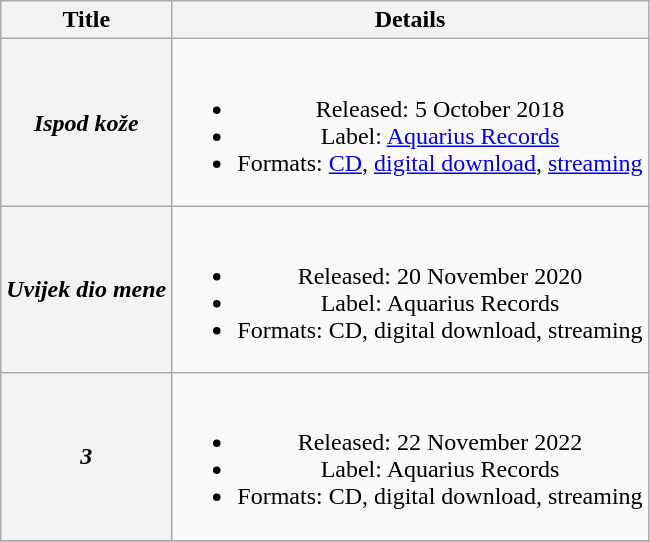<table class="wikitable plainrowheaders" style="text-align:center;">
<tr>
<th scope="col">Title</th>
<th scope="col">Details</th>
</tr>
<tr>
<th scope="row"><em>Ispod kože</em></th>
<td><br><ul><li>Released: 5 October 2018</li><li>Label: <a href='#'>Aquarius Records</a></li><li>Formats: <a href='#'>CD</a>, <a href='#'>digital download</a>, <a href='#'>streaming</a></li></ul></td>
</tr>
<tr>
<th scope="row"><em>Uvijek dio mene</em></th>
<td><br><ul><li>Released: 20 November 2020</li><li>Label: Aquarius Records</li><li>Formats: CD, digital download, streaming</li></ul></td>
</tr>
<tr>
<th scope="row"><em>3</em></th>
<td><br><ul><li>Released: 22 November 2022</li><li>Label: Aquarius Records</li><li>Formats: CD, digital download, streaming</li></ul></td>
</tr>
<tr>
</tr>
</table>
